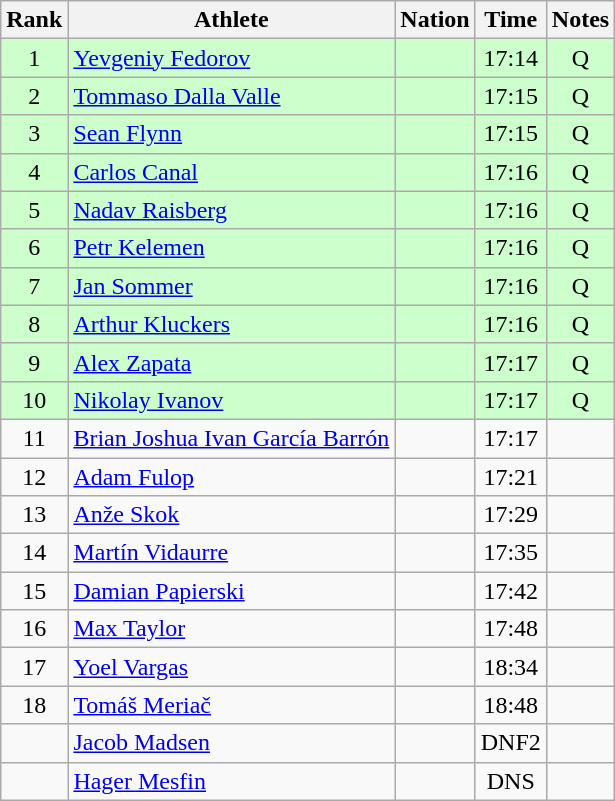<table class="wikitable sortable" style="text-align:center">
<tr>
<th>Rank</th>
<th>Athlete</th>
<th>Nation</th>
<th>Time</th>
<th>Notes</th>
</tr>
<tr bgcolor=ccffcc>
<td>1</td>
<td align=left><a href='#'>Yevgeniy Fedorov</a></td>
<td align=left></td>
<td>17:14</td>
<td>Q</td>
</tr>
<tr bgcolor=ccffcc>
<td>2</td>
<td align=left><a href='#'>Tommaso Dalla Valle</a></td>
<td align=left></td>
<td>17:15</td>
<td>Q</td>
</tr>
<tr bgcolor=ccffcc>
<td>3</td>
<td align=left><a href='#'>Sean Flynn</a></td>
<td align=left></td>
<td>17:15</td>
<td>Q</td>
</tr>
<tr bgcolor=ccffcc>
<td>4</td>
<td align=left><a href='#'>Carlos Canal</a></td>
<td align=left></td>
<td>17:16</td>
<td>Q</td>
</tr>
<tr bgcolor=ccffcc>
<td>5</td>
<td align=left><a href='#'>Nadav Raisberg</a></td>
<td align=left></td>
<td>17:16</td>
<td>Q</td>
</tr>
<tr bgcolor=ccffcc>
<td>6</td>
<td align=left><a href='#'>Petr Kelemen</a></td>
<td align=left></td>
<td>17:16</td>
<td>Q</td>
</tr>
<tr bgcolor=ccffcc>
<td>7</td>
<td align=left><a href='#'>Jan Sommer</a></td>
<td align=left></td>
<td>17:16</td>
<td>Q</td>
</tr>
<tr bgcolor=ccffcc>
<td>8</td>
<td align=left><a href='#'>Arthur Kluckers</a></td>
<td align=left></td>
<td>17:16</td>
<td>Q</td>
</tr>
<tr bgcolor=ccffcc>
<td>9</td>
<td align=left><a href='#'>Alex Zapata</a></td>
<td align=left></td>
<td>17:17</td>
<td>Q</td>
</tr>
<tr bgcolor=ccffcc>
<td>10</td>
<td align=left><a href='#'>Nikolay Ivanov</a></td>
<td align=left></td>
<td>17:17</td>
<td>Q</td>
</tr>
<tr>
<td>11</td>
<td align=left><a href='#'>Brian Joshua Ivan García Barrón</a></td>
<td align=left></td>
<td>17:17</td>
<td></td>
</tr>
<tr>
<td>12</td>
<td align=left><a href='#'>Adam Fulop</a></td>
<td align=left></td>
<td>17:21</td>
<td></td>
</tr>
<tr>
<td>13</td>
<td align=left><a href='#'>Anže Skok</a></td>
<td align=left></td>
<td>17:29</td>
<td></td>
</tr>
<tr>
<td>14</td>
<td align=left><a href='#'>Martín Vidaurre</a></td>
<td align=left></td>
<td>17:35</td>
<td></td>
</tr>
<tr>
<td>15</td>
<td align=left><a href='#'>Damian Papierski</a></td>
<td align=left></td>
<td>17:42</td>
<td></td>
</tr>
<tr>
<td>16</td>
<td align=left><a href='#'>Max Taylor</a></td>
<td align=left></td>
<td>17:48</td>
<td></td>
</tr>
<tr>
<td>17</td>
<td align=left><a href='#'>Yoel Vargas</a></td>
<td align=left></td>
<td>18:34</td>
<td></td>
</tr>
<tr>
<td>18</td>
<td align=left><a href='#'>Tomáš Meriač</a></td>
<td align=left></td>
<td>18:48</td>
<td></td>
</tr>
<tr>
<td></td>
<td align=left><a href='#'>Jacob Madsen</a></td>
<td align=left></td>
<td>DNF2</td>
<td></td>
</tr>
<tr>
<td></td>
<td align=left><a href='#'>Hager Mesfin</a></td>
<td align=left></td>
<td>DNS</td>
<td></td>
</tr>
</table>
